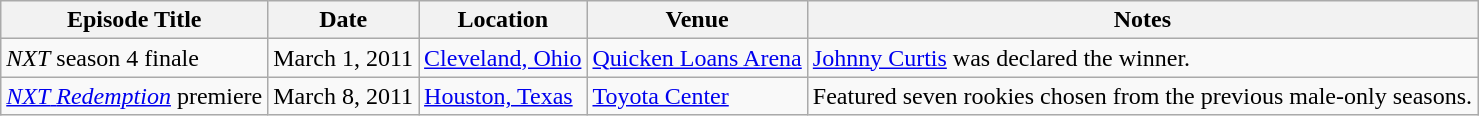<table class="wikitable sortable" font-size="85%">
<tr>
<th>Episode Title</th>
<th>Date</th>
<th>Location</th>
<th>Venue</th>
<th>Notes</th>
</tr>
<tr>
<td><em>NXT</em> season 4 finale</td>
<td>March 1, 2011</td>
<td><a href='#'>Cleveland, Ohio</a></td>
<td><a href='#'>Quicken Loans Arena</a></td>
<td><a href='#'>Johnny Curtis</a> was declared the winner.</td>
</tr>
<tr>
<td><a href='#'><em>NXT</em> <em>Redemption</em></a> premiere</td>
<td>March 8, 2011</td>
<td><a href='#'>Houston, Texas</a></td>
<td><a href='#'>Toyota Center</a></td>
<td>Featured seven rookies chosen from the previous male-only seasons.</td>
</tr>
</table>
